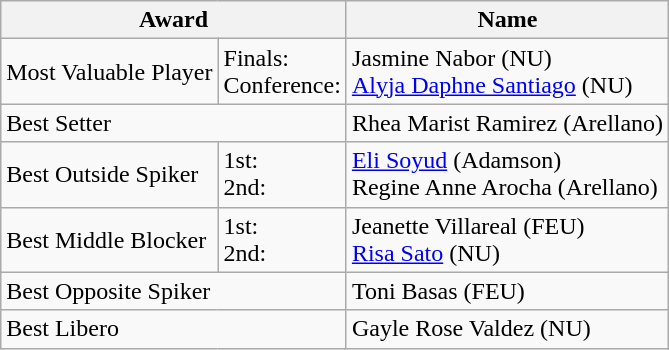<table class="wikitable">
<tr>
<th colspan="2">Award</th>
<th>Name</th>
</tr>
<tr>
<td>Most Valuable Player</td>
<td>Finals:<br>Conference:</td>
<td>Jasmine Nabor (NU)<br><a href='#'>Alyja Daphne Santiago</a> (NU)</td>
</tr>
<tr>
<td colspan="2">Best Setter</td>
<td>Rhea Marist Ramirez (Arellano)</td>
</tr>
<tr>
<td>Best Outside Spiker</td>
<td>1st:<br>2nd:</td>
<td><a href='#'>Eli Soyud</a> (Adamson)<br>Regine Anne Arocha (Arellano)</td>
</tr>
<tr>
<td>Best Middle Blocker</td>
<td>1st:<br>2nd:</td>
<td>Jeanette Villareal (FEU)<br><a href='#'>Risa Sato</a> (NU)</td>
</tr>
<tr>
<td colspan="2">Best Opposite Spiker</td>
<td>Toni  Basas (FEU)</td>
</tr>
<tr>
<td colspan="2">Best Libero</td>
<td>Gayle Rose Valdez (NU)</td>
</tr>
</table>
